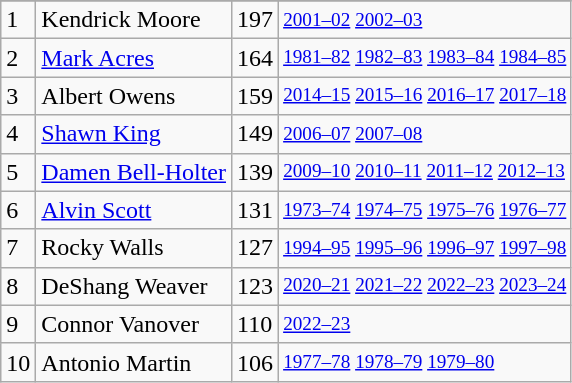<table class="wikitable">
<tr>
</tr>
<tr>
<td>1</td>
<td>Kendrick Moore</td>
<td>197</td>
<td style="font-size:80%;"><a href='#'>2001–02</a> <a href='#'>2002–03</a></td>
</tr>
<tr>
<td>2</td>
<td><a href='#'>Mark Acres</a></td>
<td>164</td>
<td style="font-size:80%;"><a href='#'>1981–82</a> <a href='#'>1982–83</a> <a href='#'>1983–84</a> <a href='#'>1984–85</a></td>
</tr>
<tr>
<td>3</td>
<td>Albert Owens</td>
<td>159</td>
<td style="font-size:80%;"><a href='#'>2014–15</a> <a href='#'>2015–16</a> <a href='#'>2016–17</a> <a href='#'>2017–18</a></td>
</tr>
<tr>
<td>4</td>
<td><a href='#'>Shawn King</a></td>
<td>149</td>
<td style="font-size:80%;"><a href='#'>2006–07</a> <a href='#'>2007–08</a></td>
</tr>
<tr>
<td>5</td>
<td><a href='#'>Damen Bell-Holter</a></td>
<td>139</td>
<td style="font-size:80%;"><a href='#'>2009–10</a> <a href='#'>2010–11</a> <a href='#'>2011–12</a> <a href='#'>2012–13</a></td>
</tr>
<tr>
<td>6</td>
<td><a href='#'>Alvin Scott</a></td>
<td>131</td>
<td style="font-size:80%;"><a href='#'>1973–74</a> <a href='#'>1974–75</a> <a href='#'>1975–76</a> <a href='#'>1976–77</a></td>
</tr>
<tr>
<td>7</td>
<td>Rocky Walls</td>
<td>127</td>
<td style="font-size:80%;"><a href='#'>1994–95</a> <a href='#'>1995–96</a> <a href='#'>1996–97</a> <a href='#'>1997–98</a></td>
</tr>
<tr>
<td>8</td>
<td>DeShang Weaver</td>
<td>123</td>
<td style="font-size:80%;"><a href='#'>2020–21</a> <a href='#'>2021–22</a> <a href='#'>2022–23</a> <a href='#'>2023–24</a></td>
</tr>
<tr>
<td>9</td>
<td>Connor Vanover</td>
<td>110</td>
<td style="font-size:80%;"><a href='#'>2022–23</a></td>
</tr>
<tr>
<td>10</td>
<td>Antonio Martin</td>
<td>106</td>
<td style="font-size:80%;"><a href='#'>1977–78</a> <a href='#'>1978–79</a> <a href='#'>1979–80</a></td>
</tr>
</table>
